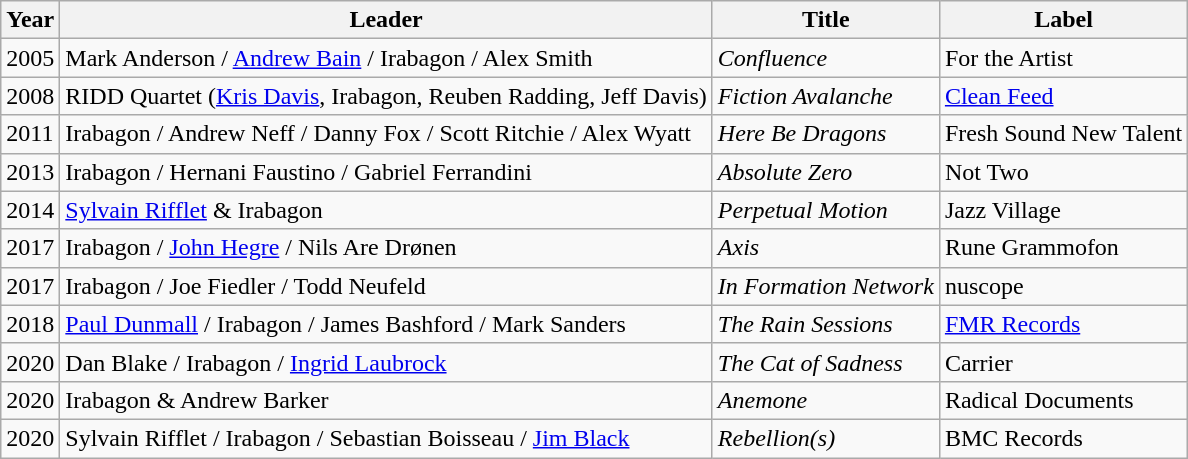<table class="wikitable sortable">
<tr>
<th>Year</th>
<th>Leader</th>
<th>Title</th>
<th>Label</th>
</tr>
<tr>
<td>2005</td>
<td>Mark Anderson / <a href='#'>Andrew Bain</a> / Irabagon / Alex Smith</td>
<td><em>Confluence</em></td>
<td>For the Artist</td>
</tr>
<tr>
<td>2008</td>
<td>RIDD Quartet (<a href='#'>Kris Davis</a>, Irabagon, Reuben Radding, Jeff Davis)</td>
<td><em>Fiction Avalanche</em></td>
<td><a href='#'>Clean Feed</a></td>
</tr>
<tr>
<td>2011</td>
<td>Irabagon / Andrew Neff / Danny Fox / Scott Ritchie / Alex Wyatt</td>
<td><em>Here Be Dragons</em></td>
<td>Fresh Sound New Talent</td>
</tr>
<tr>
<td>2013</td>
<td>Irabagon / Hernani Faustino / Gabriel Ferrandini</td>
<td><em>Absolute Zero</em></td>
<td>Not Two</td>
</tr>
<tr>
<td>2014</td>
<td><a href='#'>Sylvain Rifflet</a> & Irabagon</td>
<td><em>Perpetual Motion</em></td>
<td>Jazz Village</td>
</tr>
<tr>
<td>2017</td>
<td>Irabagon / <a href='#'>John Hegre</a> / Nils Are Drønen</td>
<td><em>Axis</em></td>
<td>Rune Grammofon</td>
</tr>
<tr>
<td>2017</td>
<td>Irabagon / Joe Fiedler / Todd Neufeld</td>
<td><em>In Formation Network</em></td>
<td>nuscope</td>
</tr>
<tr>
<td>2018</td>
<td><a href='#'>Paul Dunmall</a> / Irabagon / James Bashford / Mark Sanders</td>
<td><em>The Rain Sessions</em></td>
<td><a href='#'>FMR Records</a></td>
</tr>
<tr>
<td>2020</td>
<td>Dan Blake / Irabagon / <a href='#'>Ingrid Laubrock</a></td>
<td><em>The Cat of Sadness</em></td>
<td>Carrier</td>
</tr>
<tr>
<td>2020</td>
<td>Irabagon & Andrew Barker</td>
<td><em>Anemone</em></td>
<td>Radical Documents</td>
</tr>
<tr>
<td>2020</td>
<td>Sylvain Rifflet / Irabagon / Sebastian Boisseau / <a href='#'>Jim Black</a></td>
<td><em>Rebellion(s)</em></td>
<td>BMC Records</td>
</tr>
</table>
